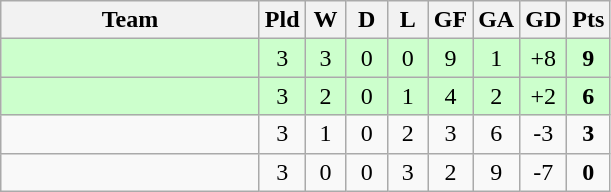<table class="wikitable" style="text-align: center;">
<tr>
<th width=165>Team</th>
<th width=20>Pld</th>
<th width=20>W</th>
<th width=20>D</th>
<th width=20>L</th>
<th width=20>GF</th>
<th width=20>GA</th>
<th width=20>GD</th>
<th width=20>Pts</th>
</tr>
<tr bgcolor=ccffcc>
<td align="left"></td>
<td>3</td>
<td>3</td>
<td>0</td>
<td>0</td>
<td>9</td>
<td>1</td>
<td>+8</td>
<td><strong>9</strong></td>
</tr>
<tr bgcolor=ccffcc>
<td align="left"></td>
<td>3</td>
<td>2</td>
<td>0</td>
<td>1</td>
<td>4</td>
<td>2</td>
<td>+2</td>
<td><strong>6</strong></td>
</tr>
<tr>
<td align="left"></td>
<td>3</td>
<td>1</td>
<td>0</td>
<td>2</td>
<td>3</td>
<td>6</td>
<td>-3</td>
<td><strong>3</strong></td>
</tr>
<tr>
<td align="left"></td>
<td>3</td>
<td>0</td>
<td>0</td>
<td>3</td>
<td>2</td>
<td>9</td>
<td>-7</td>
<td><strong>0</strong></td>
</tr>
</table>
